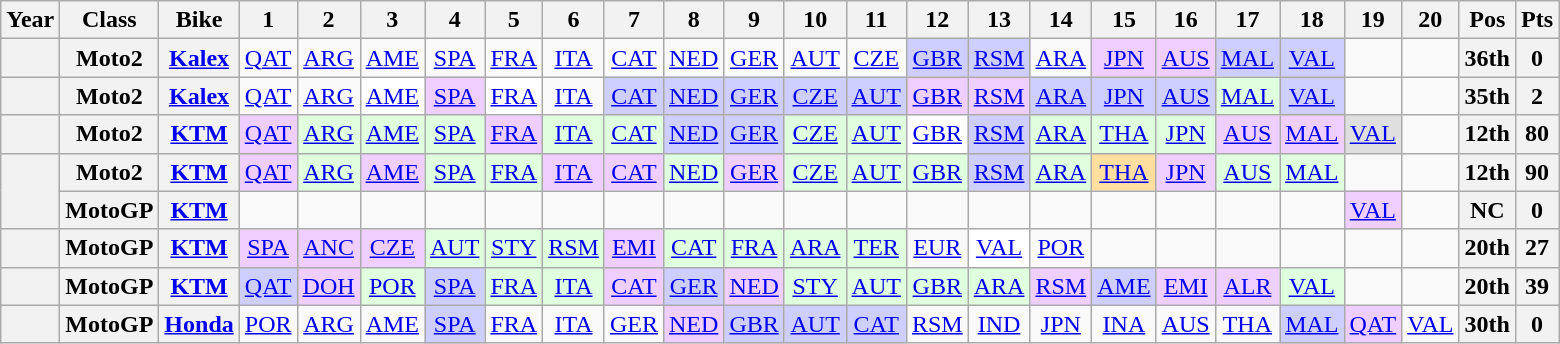<table class="wikitable" style="text-align:center;">
<tr>
<th>Year</th>
<th>Class</th>
<th>Bike</th>
<th>1</th>
<th>2</th>
<th>3</th>
<th>4</th>
<th>5</th>
<th>6</th>
<th>7</th>
<th>8</th>
<th>9</th>
<th>10</th>
<th>11</th>
<th>12</th>
<th>13</th>
<th>14</th>
<th>15</th>
<th>16</th>
<th>17</th>
<th>18</th>
<th>19</th>
<th>20</th>
<th>Pos</th>
<th>Pts</th>
</tr>
<tr>
<th></th>
<th>Moto2</th>
<th><a href='#'>Kalex</a></th>
<td><a href='#'>QAT</a></td>
<td><a href='#'>ARG</a></td>
<td><a href='#'>AME</a></td>
<td><a href='#'>SPA</a></td>
<td><a href='#'>FRA</a></td>
<td><a href='#'>ITA</a></td>
<td><a href='#'>CAT</a></td>
<td><a href='#'>NED</a></td>
<td><a href='#'>GER</a></td>
<td><a href='#'>AUT</a></td>
<td><a href='#'>CZE</a></td>
<td style="background:#CFCFFF;"><a href='#'>GBR</a><br></td>
<td style="background:#CFCFFF;"><a href='#'>RSM</a><br></td>
<td><a href='#'>ARA</a></td>
<td style="background:#EFCFFF;"><a href='#'>JPN</a><br></td>
<td style="background:#EFCFFF;"><a href='#'>AUS</a><br></td>
<td style="background:#CFCFFF;"><a href='#'>MAL</a><br></td>
<td style="background:#CFCFFF;"><a href='#'>VAL</a><br></td>
<td></td>
<td></td>
<th>36th</th>
<th>0</th>
</tr>
<tr>
<th></th>
<th>Moto2</th>
<th><a href='#'>Kalex</a></th>
<td><a href='#'>QAT</a></td>
<td><a href='#'>ARG</a></td>
<td style="background:#ffffff;"><a href='#'>AME</a><br></td>
<td style="background:#efcfff;"><a href='#'>SPA</a><br></td>
<td style="background:#ffffff;"><a href='#'>FRA</a><br></td>
<td><a href='#'>ITA</a></td>
<td style="background:#cfcfff;"><a href='#'>CAT</a><br></td>
<td style="background:#cfcfff;"><a href='#'>NED</a><br></td>
<td style="background:#cfcfff;"><a href='#'>GER</a><br></td>
<td style="background:#cfcfff;"><a href='#'>CZE</a><br></td>
<td style="background:#cfcfff;"><a href='#'>AUT</a><br></td>
<td style="background:#efcfff;"><a href='#'>GBR</a><br></td>
<td style="background:#efcfff;"><a href='#'>RSM</a><br></td>
<td style="background:#cfcfff;"><a href='#'>ARA</a><br></td>
<td style="background:#cfcfff;"><a href='#'>JPN</a><br></td>
<td style="background:#cfcfff;"><a href='#'>AUS</a><br></td>
<td style="background:#dfffdf;"><a href='#'>MAL</a><br></td>
<td style="background:#cfcfff;"><a href='#'>VAL</a><br></td>
<td></td>
<td></td>
<th>35th</th>
<th>2</th>
</tr>
<tr>
<th></th>
<th>Moto2</th>
<th><a href='#'>KTM</a></th>
<td style="background:#efcfff;"><a href='#'>QAT</a><br></td>
<td style="background:#dfffdf;"><a href='#'>ARG</a><br></td>
<td style="background:#dfffdf;"><a href='#'>AME</a><br></td>
<td style="background:#dfffdf;"><a href='#'>SPA</a><br></td>
<td style="background:#efcfff;"><a href='#'>FRA</a><br></td>
<td style="background:#dfffdf;"><a href='#'>ITA</a><br></td>
<td style="background:#dfffdf;"><a href='#'>CAT</a><br></td>
<td style="background:#cfcfff;"><a href='#'>NED</a><br></td>
<td style="background:#cfcfff;"><a href='#'>GER</a><br></td>
<td style="background:#dfffdf;"><a href='#'>CZE</a><br></td>
<td style="background:#dfffdf;"><a href='#'>AUT</a><br></td>
<td style="background:#ffffff;"><a href='#'>GBR</a><br></td>
<td style="background:#cfcfff;"><a href='#'>RSM</a><br></td>
<td style="background:#dfffdf;"><a href='#'>ARA</a><br></td>
<td style="background:#dfffdf;"><a href='#'>THA</a><br></td>
<td style="background:#dfffdf;"><a href='#'>JPN</a><br></td>
<td style="background:#efcfff;"><a href='#'>AUS</a><br></td>
<td style="background:#efcfff;"><a href='#'>MAL</a><br></td>
<td style="background:#dfdfdf;"><a href='#'>VAL</a><br></td>
<td></td>
<th>12th</th>
<th>80</th>
</tr>
<tr>
<th rowspan="2"></th>
<th>Moto2</th>
<th><a href='#'>KTM</a></th>
<td style="background:#efcfff;"><a href='#'>QAT</a><br></td>
<td style="background:#dfffdf;"><a href='#'>ARG</a><br></td>
<td style="background:#efcfff;"><a href='#'>AME</a><br></td>
<td style="background:#dfffdf;"><a href='#'>SPA</a><br></td>
<td style="background:#dfffdf;"><a href='#'>FRA</a><br></td>
<td style="background:#efcfff;"><a href='#'>ITA</a><br></td>
<td style="background:#efcfff;"><a href='#'>CAT</a><br></td>
<td style="background:#dfffdf;"><a href='#'>NED</a><br></td>
<td style="background:#efcfff;"><a href='#'>GER</a><br></td>
<td style="background:#dfffdf;"><a href='#'>CZE</a><br></td>
<td style="background:#dfffdf;"><a href='#'>AUT</a><br></td>
<td style="background:#dfffdf;"><a href='#'>GBR</a><br></td>
<td style="background:#cfcfff;"><a href='#'>RSM</a><br></td>
<td style="background:#dfffdf;"><a href='#'>ARA</a><br></td>
<td style="background:#ffdf9f;"><a href='#'>THA</a><br></td>
<td style="background:#efcfff;"><a href='#'>JPN</a><br></td>
<td style="background:#dfffdf;"><a href='#'>AUS</a><br></td>
<td style="background:#dfffdf;"><a href='#'>MAL</a><br></td>
<td></td>
<td></td>
<th>12th</th>
<th>90</th>
</tr>
<tr>
<th>MotoGP</th>
<th><a href='#'>KTM</a></th>
<td></td>
<td></td>
<td></td>
<td></td>
<td></td>
<td></td>
<td></td>
<td></td>
<td></td>
<td></td>
<td></td>
<td></td>
<td></td>
<td></td>
<td></td>
<td></td>
<td></td>
<td></td>
<td style="background:#EFCFFF;"><a href='#'>VAL</a><br></td>
<td></td>
<th>NC</th>
<th>0</th>
</tr>
<tr>
<th></th>
<th>MotoGP</th>
<th><a href='#'>KTM</a></th>
<td style="background:#EFCFFF;"><a href='#'>SPA</a><br></td>
<td style="background:#EFCFFF;"><a href='#'>ANC</a><br></td>
<td style="background:#EFCFFF;"><a href='#'>CZE</a><br></td>
<td style="background:#DFFFDF;"><a href='#'>AUT</a><br></td>
<td style="background:#DFFFDF;"><a href='#'>STY</a><br></td>
<td style="background:#DFFFDF;"><a href='#'>RSM</a><br></td>
<td style="background:#EFCFFF;"><a href='#'>EMI</a><br></td>
<td style="background:#DFFFDF;"><a href='#'>CAT</a><br></td>
<td style="background:#DFFFDF;"><a href='#'>FRA</a><br></td>
<td style="background:#dfffdf;"><a href='#'>ARA</a><br></td>
<td style="background:#dfffdf;"><a href='#'>TER</a><br></td>
<td><a href='#'>EUR</a></td>
<td style="background:#FFFFFF;"><a href='#'>VAL</a><br></td>
<td><a href='#'>POR</a></td>
<td></td>
<td></td>
<td></td>
<td></td>
<td></td>
<td></td>
<th>20th</th>
<th>27</th>
</tr>
<tr>
<th></th>
<th>MotoGP</th>
<th><a href='#'>KTM</a></th>
<td style="background:#cfcfff;"><a href='#'>QAT</a><br></td>
<td style="background:#efcfff;"><a href='#'>DOH</a><br></td>
<td style="background:#dfffdf;"><a href='#'>POR</a><br></td>
<td style="background:#cfcfff;"><a href='#'>SPA</a><br></td>
<td style="background:#dfffdf;"><a href='#'>FRA</a><br></td>
<td style="background:#dfffdf;"><a href='#'>ITA</a><br></td>
<td style="background:#efcfff;"><a href='#'>CAT</a><br></td>
<td style="background:#cfcfff;"><a href='#'>GER</a><br></td>
<td style="background:#efcfff;"><a href='#'>NED</a><br></td>
<td style="background:#dfffdf;"><a href='#'>STY</a><br></td>
<td style="background:#dfffdf;"><a href='#'>AUT</a><br></td>
<td style="background:#dfffdf;"><a href='#'>GBR</a><br></td>
<td style="background:#dfffdf;"><a href='#'>ARA</a><br></td>
<td style="background:#efcfff;"><a href='#'>RSM</a><br></td>
<td style="background:#cfcfff;"><a href='#'>AME</a><br></td>
<td style="background:#efcfff;"><a href='#'>EMI</a><br></td>
<td style="background:#efcfff;"><a href='#'>ALR</a><br></td>
<td style="background:#dfffdf;"><a href='#'>VAL</a><br></td>
<td></td>
<td></td>
<th>20th</th>
<th>39</th>
</tr>
<tr>
<th></th>
<th>MotoGP</th>
<th><a href='#'>Honda</a></th>
<td><a href='#'>POR</a></td>
<td><a href='#'>ARG</a></td>
<td><a href='#'>AME</a></td>
<td style="background:#CFCFFF;"><a href='#'>SPA</a><br></td>
<td><a href='#'>FRA</a></td>
<td><a href='#'>ITA</a></td>
<td><a href='#'>GER</a></td>
<td style="background:#EFCFFF;"><a href='#'>NED</a><br></td>
<td style="background:#CFCFFF;"><a href='#'>GBR</a><br></td>
<td style="background:#CFCFFF;"><a href='#'>AUT</a><br></td>
<td style="background:#CFCFFF;"><a href='#'>CAT</a><br></td>
<td><a href='#'>RSM</a></td>
<td><a href='#'>IND</a></td>
<td><a href='#'>JPN</a></td>
<td><a href='#'>INA</a></td>
<td><a href='#'>AUS</a></td>
<td><a href='#'>THA</a></td>
<td style="background:#CFCFFF;"><a href='#'>MAL</a><br></td>
<td style="background:#EFCFFF;"><a href='#'>QAT</a><br></td>
<td><a href='#'>VAL</a></td>
<th>30th</th>
<th>0</th>
</tr>
</table>
